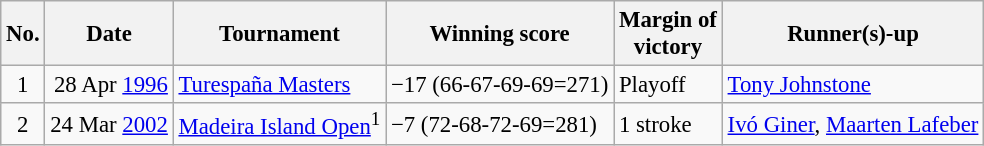<table class="wikitable" style="font-size:95%;">
<tr>
<th>No.</th>
<th>Date</th>
<th>Tournament</th>
<th>Winning score</th>
<th>Margin of<br>victory</th>
<th>Runner(s)-up</th>
</tr>
<tr>
<td align=center>1</td>
<td align=right>28 Apr <a href='#'>1996</a></td>
<td><a href='#'>Turespaña Masters</a></td>
<td>−17 (66-67-69-69=271)</td>
<td>Playoff</td>
<td> <a href='#'>Tony Johnstone</a></td>
</tr>
<tr>
<td align=center>2</td>
<td align=right>24 Mar <a href='#'>2002</a></td>
<td><a href='#'>Madeira Island Open</a><sup>1</sup></td>
<td>−7 (72-68-72-69=281)</td>
<td>1 stroke</td>
<td> <a href='#'>Ivó Giner</a>,  <a href='#'>Maarten Lafeber</a></td>
</tr>
</table>
